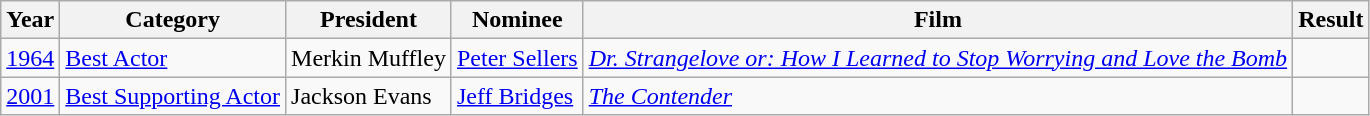<table class="wikitable sortable">
<tr>
<th>Year</th>
<th>Category</th>
<th>President</th>
<th>Nominee</th>
<th>Film</th>
<th>Result</th>
</tr>
<tr>
<td><a href='#'>1964</a></td>
<td><a href='#'>Best Actor</a></td>
<td>Merkin Muffley</td>
<td><a href='#'>Peter Sellers</a></td>
<td><em><a href='#'>Dr. Strangelove or: How I Learned to Stop Worrying and Love the Bomb</a></em></td>
<td></td>
</tr>
<tr>
<td><a href='#'>2001</a></td>
<td><a href='#'>Best Supporting Actor</a></td>
<td>Jackson Evans</td>
<td><a href='#'>Jeff Bridges</a></td>
<td><em><a href='#'>The Contender</a></em></td>
<td></td>
</tr>
</table>
